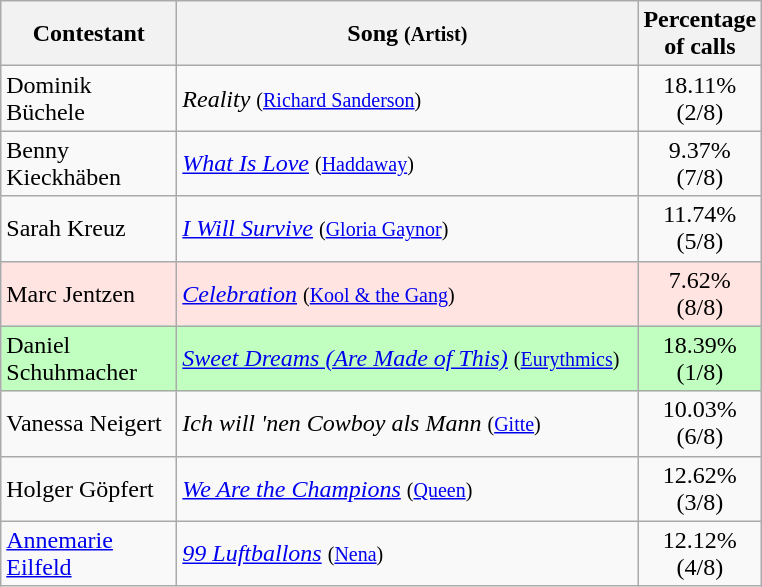<table class="wikitable">
<tr ">
<th style="width:110px;">Contestant</th>
<th style="width:300px;">Song <small>(Artist)</small></th>
<th style="width:28px;">Percentage of calls</th>
</tr>
<tr>
<td align="left">Dominik Büchele</td>
<td align="left"><em>Reality</em> <small>(<a href='#'>Richard Sanderson</a>)</small></td>
<td style="text-align:center;">18.11% (2/8)</td>
</tr>
<tr>
<td align="left">Benny Kieckhäben</td>
<td align="left"><em><a href='#'>What Is Love</a></em> <small>(<a href='#'>Haddaway</a>)</small></td>
<td style="text-align:center;">9.37% (7/8)</td>
</tr>
<tr>
<td align="left">Sarah Kreuz</td>
<td align="left"><em><a href='#'>I Will Survive</a></em> <small>(<a href='#'>Gloria Gaynor</a>)</small></td>
<td style="text-align:center;">11.74% (5/8)</td>
</tr>
<tr style="background:#ffe4e1;">
<td align="left">Marc Jentzen</td>
<td align="left"><em><a href='#'>Celebration</a></em> <small>(<a href='#'>Kool & the Gang</a>)</small></td>
<td style="text-align:center;">7.62% (8/8)</td>
</tr>
<tr style="background:#c1ffc1;">
<td align="left">Daniel Schuhmacher</td>
<td align="left"><em><a href='#'>Sweet Dreams (Are Made of This)</a></em> <small>(<a href='#'>Eurythmics</a>)</small></td>
<td style="text-align:center;">18.39% (1/8)</td>
</tr>
<tr>
<td align="left">Vanessa Neigert</td>
<td align="left"><em>Ich will 'nen Cowboy als Mann</em> <small>(<a href='#'>Gitte</a>)</small></td>
<td style="text-align:center;">10.03% (6/8)</td>
</tr>
<tr>
<td align="left">Holger Göpfert</td>
<td align="left"><em><a href='#'>We Are the Champions</a></em> <small>(<a href='#'>Queen</a>)</small></td>
<td style="text-align:center;">12.62% (3/8)</td>
</tr>
<tr>
<td align="left"><a href='#'>Annemarie Eilfeld</a></td>
<td align="left"><em><a href='#'>99 Luftballons</a></em> <small>(<a href='#'>Nena</a>)</small></td>
<td style="text-align:center;">12.12% (4/8)</td>
</tr>
</table>
